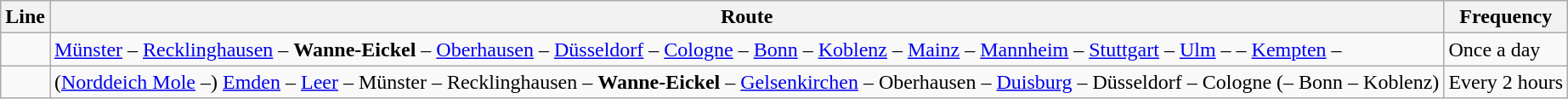<table class="wikitable">
<tr>
<th>Line</th>
<th>Route</th>
<th>Frequency</th>
</tr>
<tr>
<td></td>
<td><a href='#'>Münster</a> – <a href='#'>Recklinghausen</a> – <strong>Wanne-Eickel</strong> – <a href='#'>Oberhausen</a> – <a href='#'>Düsseldorf</a> – <a href='#'>Cologne</a> – <a href='#'>Bonn</a> – <a href='#'>Koblenz</a> – <a href='#'>Mainz</a> – <a href='#'>Mannheim</a> – <a href='#'>Stuttgart</a> – <a href='#'>Ulm</a> –  – <a href='#'>Kempten</a> – </td>
<td>Once a day</td>
</tr>
<tr>
<td></td>
<td>(<a href='#'>Norddeich Mole</a> –) <a href='#'>Emden</a> – <a href='#'>Leer</a> – Münster – Recklinghausen – <strong>Wanne-Eickel</strong> – <a href='#'>Gelsenkirchen</a> – Oberhausen  – <a href='#'>Duisburg</a> – Düsseldorf  – Cologne (– Bonn – Koblenz)</td>
<td>Every 2 hours</td>
</tr>
</table>
